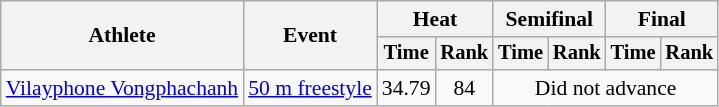<table class=wikitable style="font-size:90%">
<tr>
<th rowspan="2">Athlete</th>
<th rowspan="2">Event</th>
<th colspan="2">Heat</th>
<th colspan="2">Semifinal</th>
<th colspan="2">Final</th>
</tr>
<tr style="font-size:95%">
<th>Time</th>
<th>Rank</th>
<th>Time</th>
<th>Rank</th>
<th>Time</th>
<th>Rank</th>
</tr>
<tr align=center>
<td align=left><a href='#'>Vilayphone Vongphachanh</a></td>
<td align=left><a href='#'>50 m freestyle</a></td>
<td>34.79</td>
<td>84</td>
<td colspan=4>Did not advance</td>
</tr>
</table>
